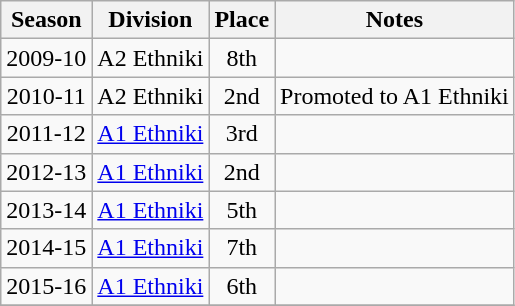<table class="wikitable" style="text-align:center">
<tr>
<th>Season</th>
<th>Division</th>
<th>Place</th>
<th>Notes</th>
</tr>
<tr>
<td>2009-10</td>
<td>A2 Ethniki</td>
<td>8th</td>
<td></td>
</tr>
<tr>
<td>2010-11</td>
<td>A2 Ethniki</td>
<td>2nd</td>
<td>Promoted to A1 Ethniki</td>
</tr>
<tr>
<td>2011-12</td>
<td><a href='#'>A1 Ethniki</a></td>
<td>3rd</td>
<td></td>
</tr>
<tr>
<td>2012-13</td>
<td><a href='#'>A1 Ethniki</a></td>
<td>2nd</td>
<td></td>
</tr>
<tr>
<td>2013-14</td>
<td><a href='#'>A1 Ethniki</a></td>
<td>5th</td>
<td></td>
</tr>
<tr>
<td>2014-15</td>
<td><a href='#'>A1 Ethniki</a></td>
<td>7th</td>
<td></td>
</tr>
<tr>
<td>2015-16</td>
<td><a href='#'>A1 Ethniki</a></td>
<td>6th</td>
<td></td>
</tr>
<tr>
</tr>
</table>
